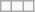<table class="wikitable">
<tr>
<td></td>
<td></td>
<td></td>
</tr>
</table>
